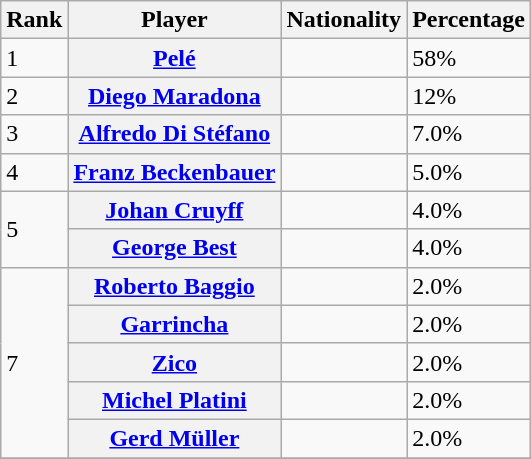<table class="wikitable sortable">
<tr>
<th scope=col>Rank</th>
<th scope=col>Player</th>
<th scope=col>Nationality</th>
<th scope=col>Percentage</th>
</tr>
<tr>
<td>1</td>
<th scope=row><a href='#'>Pelé</a></th>
<td></td>
<td>58%</td>
</tr>
<tr>
<td>2</td>
<th scope=row><a href='#'>Diego Maradona</a></th>
<td></td>
<td>12%</td>
</tr>
<tr>
<td>3</td>
<th scope=row><a href='#'>Alfredo Di Stéfano</a></th>
<td><br></td>
<td>7.0%</td>
</tr>
<tr>
<td>4</td>
<th scope=row><a href='#'>Franz Beckenbauer</a></th>
<td></td>
<td>5.0%</td>
</tr>
<tr>
<td rowspan=2>5</td>
<th scope=row><a href='#'>Johan Cruyff</a></th>
<td></td>
<td>4.0%</td>
</tr>
<tr>
<th scope=row><a href='#'>George Best</a></th>
<td></td>
<td>4.0%</td>
</tr>
<tr>
<td rowspan=5>7</td>
<th scope=row><a href='#'>Roberto Baggio</a></th>
<td></td>
<td>2.0%</td>
</tr>
<tr>
<th scope=row><a href='#'>Garrincha</a></th>
<td></td>
<td>2.0%</td>
</tr>
<tr>
<th scope=row><a href='#'>Zico</a></th>
<td></td>
<td>2.0%</td>
</tr>
<tr>
<th scope=row><a href='#'>Michel Platini</a></th>
<td></td>
<td>2.0%</td>
</tr>
<tr>
<th scope=row><a href='#'>Gerd Müller</a></th>
<td></td>
<td>2.0%</td>
</tr>
<tr>
</tr>
</table>
